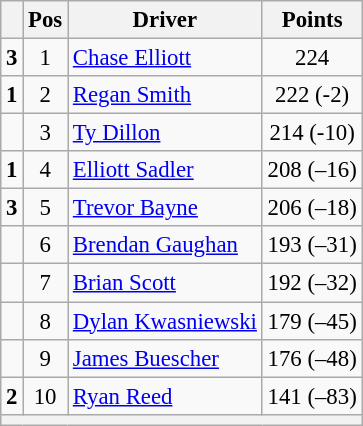<table class="wikitable" style="font-size: 95%;">
<tr>
<th></th>
<th>Pos</th>
<th>Driver</th>
<th>Points</th>
</tr>
<tr>
<td align="left"> <strong>3</strong></td>
<td style="text-align:center;">1</td>
<td><a href='#'>Chase Elliott</a></td>
<td style="text-align:center;">224</td>
</tr>
<tr>
<td align="left"> <strong>1</strong></td>
<td style="text-align:center;">2</td>
<td><a href='#'>Regan Smith</a></td>
<td style="text-align:center;">222 (-2)</td>
</tr>
<tr>
<td align="left"></td>
<td style="text-align:center;">3</td>
<td><a href='#'>Ty Dillon</a></td>
<td style="text-align:center;">214 (-10)</td>
</tr>
<tr>
<td align="left"> <strong>1</strong></td>
<td style="text-align:center;">4</td>
<td><a href='#'>Elliott Sadler</a></td>
<td style="text-align:center;">208 (–16)</td>
</tr>
<tr>
<td align="left"> <strong>3</strong></td>
<td style="text-align:center;">5</td>
<td><a href='#'>Trevor Bayne</a></td>
<td style="text-align:center;">206 (–18)</td>
</tr>
<tr>
<td align="left"></td>
<td style="text-align:center;">6</td>
<td><a href='#'>Brendan Gaughan</a></td>
<td style="text-align:center;">193 (–31)</td>
</tr>
<tr>
<td align="left"></td>
<td style="text-align:center;">7</td>
<td><a href='#'>Brian Scott</a></td>
<td style="text-align:center;">192 (–32)</td>
</tr>
<tr>
<td align="left"></td>
<td style="text-align:center;">8</td>
<td><a href='#'>Dylan Kwasniewski</a></td>
<td style="text-align:center;">179 (–45)</td>
</tr>
<tr>
<td align="left"></td>
<td style="text-align:center;">9</td>
<td><a href='#'>James Buescher</a></td>
<td style="text-align:center;">176 (–48)</td>
</tr>
<tr>
<td align="left"> <strong>2</strong></td>
<td style="text-align:center;">10</td>
<td><a href='#'>Ryan Reed</a></td>
<td style="text-align:center;">141 (–83)</td>
</tr>
<tr class="sortbottom">
<th colspan="9"></th>
</tr>
</table>
